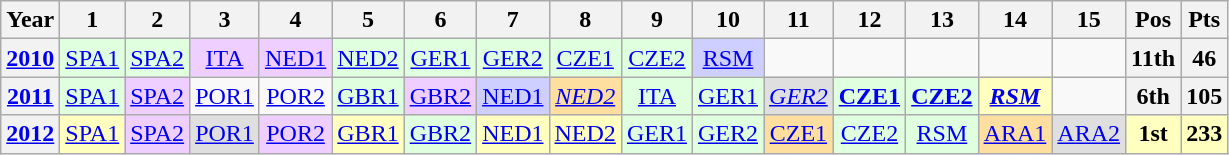<table class="wikitable" style="text-align:center">
<tr>
<th>Year</th>
<th>1</th>
<th>2</th>
<th>3</th>
<th>4</th>
<th>5</th>
<th>6</th>
<th>7</th>
<th>8</th>
<th>9</th>
<th>10</th>
<th>11</th>
<th>12</th>
<th>13</th>
<th>14</th>
<th>15</th>
<th>Pos</th>
<th>Pts</th>
</tr>
<tr>
<th><a href='#'>2010</a></th>
<td style="background:#dfffdf;"><a href='#'>SPA1</a><br></td>
<td style="background:#dfffdf;"><a href='#'>SPA2</a><br></td>
<td style="background:#efcfff;"><a href='#'>ITA</a><br></td>
<td style="background:#efcfff;"><a href='#'>NED1</a><br></td>
<td style="background:#dfffdf;"><a href='#'>NED2</a><br></td>
<td style="background:#dfffdf;"><a href='#'>GER1</a><br></td>
<td style="background:#dfffdf;"><a href='#'>GER2</a><br></td>
<td style="background:#dfffdf;"><a href='#'>CZE1</a><br></td>
<td style="background:#dfffdf;"><a href='#'>CZE2</a><br></td>
<td style="background:#cfcfff;"><a href='#'>RSM</a><br></td>
<td></td>
<td></td>
<td></td>
<td></td>
<td></td>
<th>11th</th>
<th>46</th>
</tr>
<tr>
<th><a href='#'>2011</a></th>
<td style="background:#dfffdf;"><a href='#'>SPA1</a><br></td>
<td style="background:#efcfff;"><a href='#'>SPA2</a><br></td>
<td><a href='#'>POR1</a></td>
<td><a href='#'>POR2</a></td>
<td style="background:#dfffdf;"><a href='#'>GBR1</a><br></td>
<td style="background:#efcfff;"><a href='#'>GBR2</a><br></td>
<td style="background:#cfcfff;"><a href='#'>NED1</a><br></td>
<td style="background:#ffdf9f;"><em><a href='#'>NED2</a></em><br></td>
<td style="background:#dfffdf;"><a href='#'>ITA</a><br></td>
<td style="background:#dfffdf;"><a href='#'>GER1</a><br></td>
<td style="background:#dfdfdf;"><em><a href='#'>GER2</a></em><br></td>
<td style="background:#dfffdf;"><strong><a href='#'>CZE1</a></strong><br></td>
<td style="background:#dfffdf;"><strong><a href='#'>CZE2</a></strong><br></td>
<td style="background:#ffffbf;"><strong><em><a href='#'>RSM</a></em></strong><br></td>
<td></td>
<th>6th</th>
<th>105</th>
</tr>
<tr>
<th><a href='#'>2012</a></th>
<td style="background:#ffffbf;"><a href='#'>SPA1</a><br></td>
<td style="background:#efcfff;"><a href='#'>SPA2</a><br></td>
<td style="background:#dfdfdf;"><a href='#'>POR1</a><br></td>
<td style="background:#efcfff;"><a href='#'>POR2</a><br></td>
<td style="background:#ffffbf;"><a href='#'>GBR1</a><br></td>
<td style="background:#dfffdf;"><a href='#'>GBR2</a><br></td>
<td style="background:#ffffbf;"><a href='#'>NED1</a><br></td>
<td style="background:#ffffbf;"><a href='#'>NED2</a><br></td>
<td style="background:#dfffdf;"><a href='#'>GER1</a><br></td>
<td style="background:#dfffdf;"><a href='#'>GER2</a><br></td>
<td style="background:#ffdf9f;"><a href='#'>CZE1</a><br></td>
<td style="background:#dfffdf;"><a href='#'>CZE2</a><br></td>
<td style="background:#dfffdf;"><a href='#'>RSM</a><br></td>
<td style="background:#ffdf9f;"><a href='#'>ARA1</a><br></td>
<td style="background:#dfdfdf;"><a href='#'>ARA2</a><br></td>
<th style="background:#ffffbf;">1st</th>
<th style="background:#ffffbf;">233</th>
</tr>
</table>
